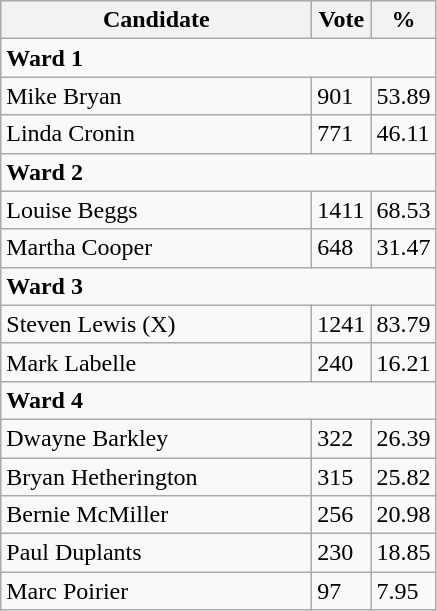<table class="wikitable">
<tr>
<th bgcolor="#DDDDFF" width="200px">Candidate</th>
<th bgcolor="#DDDDFF">Vote</th>
<th bgcolor="#DDDDFF">%</th>
</tr>
<tr>
<td colspan="4"><strong>Ward 1</strong></td>
</tr>
<tr>
<td>Mike Bryan</td>
<td>901</td>
<td>53.89</td>
</tr>
<tr>
<td>Linda Cronin</td>
<td>771</td>
<td>46.11</td>
</tr>
<tr>
<td colspan="4"><strong>Ward 2</strong></td>
</tr>
<tr>
<td>Louise Beggs</td>
<td>1411</td>
<td>68.53</td>
</tr>
<tr>
<td>Martha Cooper</td>
<td>648</td>
<td>31.47</td>
</tr>
<tr>
<td colspan="4"><strong>Ward 3</strong></td>
</tr>
<tr>
<td>Steven Lewis (X)</td>
<td>1241</td>
<td>83.79</td>
</tr>
<tr>
<td>Mark Labelle</td>
<td>240</td>
<td>16.21</td>
</tr>
<tr>
<td colspan="4"><strong>Ward 4</strong></td>
</tr>
<tr>
<td>Dwayne Barkley</td>
<td>322</td>
<td>26.39</td>
</tr>
<tr>
<td>Bryan Hetherington</td>
<td>315</td>
<td>25.82</td>
</tr>
<tr>
<td>Bernie McMiller</td>
<td>256</td>
<td>20.98</td>
</tr>
<tr>
<td>Paul Duplants</td>
<td>230</td>
<td>18.85</td>
</tr>
<tr>
<td>Marc Poirier</td>
<td>97</td>
<td>7.95</td>
</tr>
</table>
